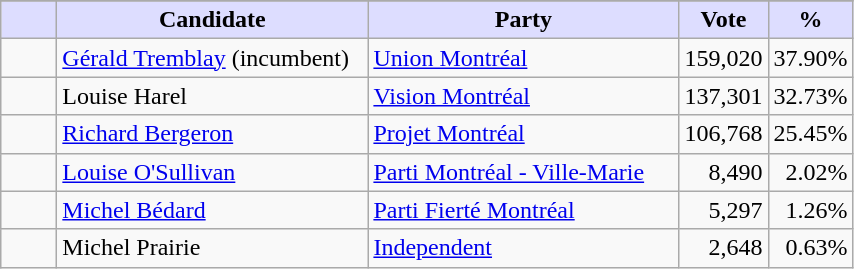<table class="wikitable">
<tr>
</tr>
<tr>
<th style="background:#ddf; width:30px;"> </th>
<th style="background:#ddf; width:200px;">Candidate</th>
<th style="background:#ddf; width:200px;">Party</th>
<th style="background:#ddf; width:50px;">Vote</th>
<th style="background:#ddf; width:30px;">%</th>
</tr>
<tr>
<td> </td>
<td><a href='#'>Gérald Tremblay</a> (incumbent)</td>
<td><a href='#'>Union Montréal</a></td>
<td align="right">159,020</td>
<td align="right">37.90%</td>
</tr>
<tr>
<td> </td>
<td>Louise Harel</td>
<td><a href='#'>Vision Montréal</a></td>
<td align="right">137,301</td>
<td align="right">32.73%</td>
</tr>
<tr>
<td> </td>
<td><a href='#'>Richard Bergeron</a></td>
<td><a href='#'>Projet Montréal</a></td>
<td align="right">106,768</td>
<td align="right">25.45%</td>
</tr>
<tr>
<td> </td>
<td><a href='#'>Louise O'Sullivan</a></td>
<td><a href='#'>Parti Montréal - Ville-Marie</a></td>
<td align="right">8,490</td>
<td align="right">2.02%</td>
</tr>
<tr>
<td> </td>
<td><a href='#'>Michel Bédard</a></td>
<td><a href='#'>Parti Fierté Montréal</a></td>
<td align="right">5,297</td>
<td align="right">1.26%</td>
</tr>
<tr>
<td> </td>
<td>Michel Prairie</td>
<td><a href='#'>Independent</a></td>
<td align="right">2,648</td>
<td align="right">0.63%</td>
</tr>
</table>
